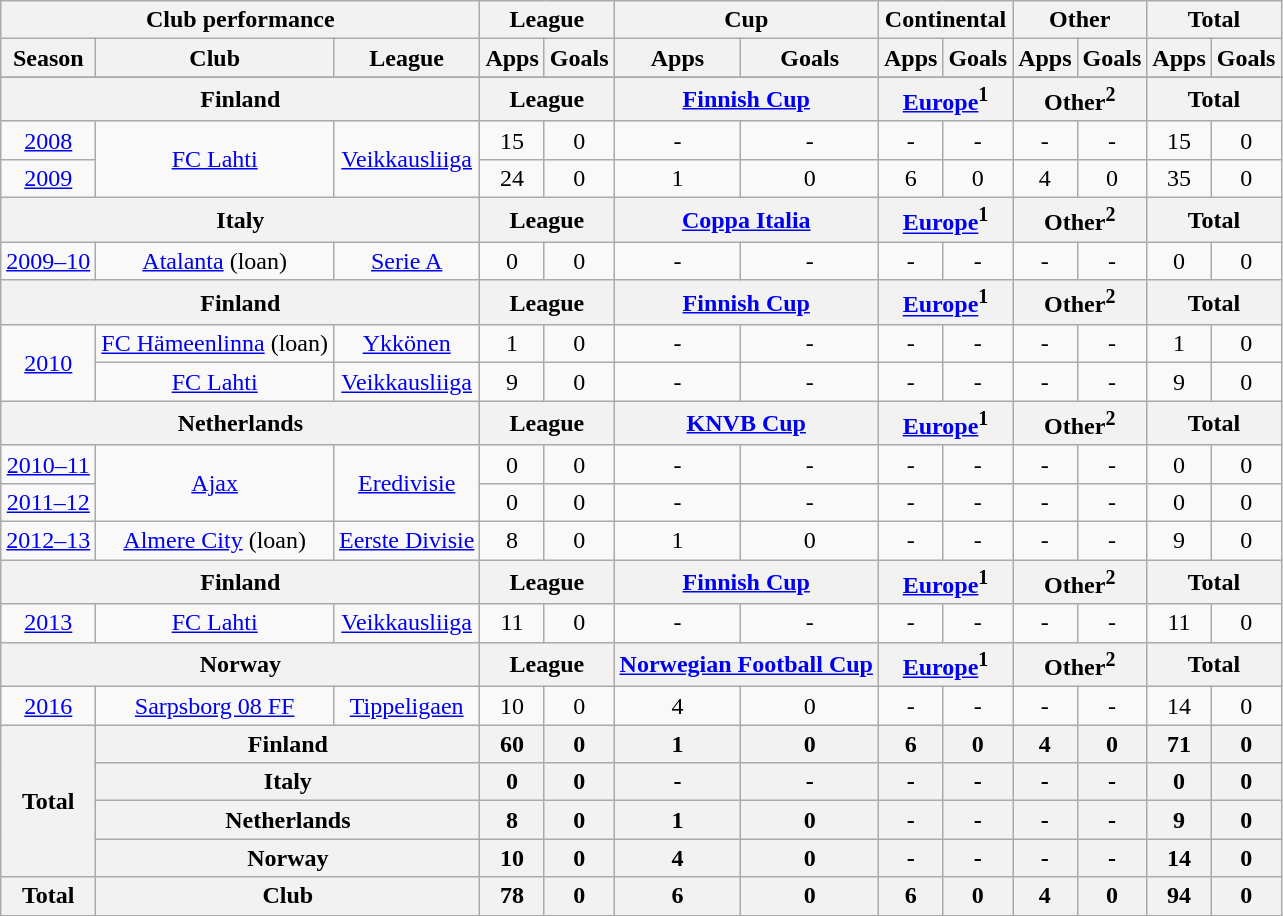<table class="wikitable" style="text-align:center">
<tr>
<th colspan=3>Club performance</th>
<th colspan=2>League</th>
<th colspan=2>Cup</th>
<th colspan=2>Continental</th>
<th colspan=2>Other</th>
<th colspan=2>Total</th>
</tr>
<tr>
<th>Season</th>
<th>Club</th>
<th>League</th>
<th>Apps</th>
<th>Goals</th>
<th>Apps</th>
<th>Goals</th>
<th>Apps</th>
<th>Goals</th>
<th>Apps</th>
<th>Goals</th>
<th>Apps</th>
<th>Goals</th>
</tr>
<tr>
</tr>
<tr>
<th colspan=3>Finland</th>
<th colspan=2>League</th>
<th colspan=2><a href='#'>Finnish Cup</a></th>
<th colspan=2><a href='#'>Europe</a><sup>1</sup></th>
<th colspan=2>Other<sup>2</sup></th>
<th colspan=2>Total</th>
</tr>
<tr>
<td><a href='#'>2008</a></td>
<td rowspan=2><a href='#'>FC Lahti</a></td>
<td rowspan=2><a href='#'>Veikkausliiga</a></td>
<td>15</td>
<td>0</td>
<td>-</td>
<td>-</td>
<td>-</td>
<td>-</td>
<td>-</td>
<td>-</td>
<td>15</td>
<td>0</td>
</tr>
<tr>
<td><a href='#'>2009</a></td>
<td>24</td>
<td>0</td>
<td>1</td>
<td>0</td>
<td>6</td>
<td>0</td>
<td>4</td>
<td>0</td>
<td>35</td>
<td>0</td>
</tr>
<tr>
<th colspan=3>Italy</th>
<th colspan=2>League</th>
<th colspan=2><a href='#'>Coppa Italia</a></th>
<th colspan=2><a href='#'>Europe</a><sup>1</sup></th>
<th colspan=2>Other<sup>2</sup></th>
<th colspan=2>Total</th>
</tr>
<tr>
<td><a href='#'>2009–10</a></td>
<td rowspan=><a href='#'>Atalanta</a> (loan)</td>
<td rowspan=><a href='#'>Serie A</a></td>
<td>0</td>
<td>0</td>
<td>-</td>
<td>-</td>
<td>-</td>
<td>-</td>
<td>-</td>
<td>-</td>
<td>0</td>
<td>0</td>
</tr>
<tr>
<th colspan=3>Finland</th>
<th colspan=2>League</th>
<th colspan=2><a href='#'>Finnish Cup</a></th>
<th colspan=2><a href='#'>Europe</a><sup>1</sup></th>
<th colspan=2>Other<sup>2</sup></th>
<th colspan=2>Total</th>
</tr>
<tr>
<td rowspan=2><a href='#'>2010</a></td>
<td rowspan=><a href='#'>FC Hämeenlinna</a> (loan)</td>
<td rowspan=><a href='#'>Ykkönen</a></td>
<td>1</td>
<td>0</td>
<td>-</td>
<td>-</td>
<td>-</td>
<td>-</td>
<td>-</td>
<td>-</td>
<td>1</td>
<td>0</td>
</tr>
<tr>
<td rowspan=><a href='#'>FC Lahti</a></td>
<td rowspan=><a href='#'>Veikkausliiga</a></td>
<td>9</td>
<td>0</td>
<td>-</td>
<td>-</td>
<td>-</td>
<td>-</td>
<td>-</td>
<td>-</td>
<td>9</td>
<td>0</td>
</tr>
<tr>
<th colspan=3>Netherlands</th>
<th colspan=2>League</th>
<th colspan=2><a href='#'>KNVB Cup</a></th>
<th colspan=2><a href='#'>Europe</a><sup>1</sup></th>
<th colspan=2>Other<sup>2</sup></th>
<th colspan=2>Total</th>
</tr>
<tr>
<td><a href='#'>2010–11</a></td>
<td rowspan=2><a href='#'>Ajax</a></td>
<td rowspan=2><a href='#'>Eredivisie</a></td>
<td>0</td>
<td>0</td>
<td>-</td>
<td>-</td>
<td>-</td>
<td>-</td>
<td>-</td>
<td>-</td>
<td>0</td>
<td>0</td>
</tr>
<tr>
<td><a href='#'>2011–12</a></td>
<td>0</td>
<td>0</td>
<td>-</td>
<td>-</td>
<td>-</td>
<td>-</td>
<td>-</td>
<td>-</td>
<td>0</td>
<td>0</td>
</tr>
<tr>
<td><a href='#'>2012–13</a></td>
<td rowspan=><a href='#'>Almere City</a> (loan)</td>
<td rowspan=><a href='#'>Eerste Divisie</a></td>
<td>8</td>
<td>0</td>
<td>1</td>
<td>0</td>
<td>-</td>
<td>-</td>
<td>-</td>
<td>-</td>
<td>9</td>
<td>0</td>
</tr>
<tr>
<th colspan=3>Finland</th>
<th colspan=2>League</th>
<th colspan=2><a href='#'>Finnish Cup</a></th>
<th colspan=2><a href='#'>Europe</a><sup>1</sup></th>
<th colspan=2>Other<sup>2</sup></th>
<th colspan=2>Total</th>
</tr>
<tr>
<td><a href='#'>2013</a></td>
<td rowspan=><a href='#'>FC Lahti</a></td>
<td rowspan=><a href='#'>Veikkausliiga</a></td>
<td>11</td>
<td>0</td>
<td>-</td>
<td>-</td>
<td>-</td>
<td>-</td>
<td>-</td>
<td>-</td>
<td>11</td>
<td>0</td>
</tr>
<tr>
<th colspan=3>Norway</th>
<th colspan=2>League</th>
<th colspan=2><a href='#'>Norwegian Football Cup</a></th>
<th colspan=2><a href='#'>Europe</a><sup>1</sup></th>
<th colspan=2>Other<sup>2</sup></th>
<th colspan=2>Total</th>
</tr>
<tr>
<td><a href='#'>2016</a></td>
<td rowspan=><a href='#'>Sarpsborg 08 FF</a></td>
<td rowspan=><a href='#'>Tippeligaen</a></td>
<td>10</td>
<td>0</td>
<td>4</td>
<td>0</td>
<td>-</td>
<td>-</td>
<td>-</td>
<td>-</td>
<td>14</td>
<td>0</td>
</tr>
<tr>
<th rowspan=4>Total</th>
<th colspan=2>Finland</th>
<th>60</th>
<th>0</th>
<th>1</th>
<th>0</th>
<th>6</th>
<th>0</th>
<th>4</th>
<th>0</th>
<th>71</th>
<th>0</th>
</tr>
<tr>
<th colspan=2>Italy</th>
<th>0</th>
<th>0</th>
<th>-</th>
<th>-</th>
<th>-</th>
<th>-</th>
<th>-</th>
<th>-</th>
<th>0</th>
<th>0</th>
</tr>
<tr>
<th colspan=2>Netherlands</th>
<th>8</th>
<th>0</th>
<th>1</th>
<th>0</th>
<th>-</th>
<th>-</th>
<th>-</th>
<th>-</th>
<th>9</th>
<th>0</th>
</tr>
<tr>
<th colspan=2>Norway</th>
<th>10</th>
<th>0</th>
<th>4</th>
<th>0</th>
<th>-</th>
<th>-</th>
<th>-</th>
<th>-</th>
<th>14</th>
<th>0</th>
</tr>
<tr>
<th rowspan="1">Total</th>
<th colspan="2">Club</th>
<th>78</th>
<th>0</th>
<th>6</th>
<th>0</th>
<th>6</th>
<th>0</th>
<th>4</th>
<th>0</th>
<th>94</th>
<th>0</th>
</tr>
</table>
